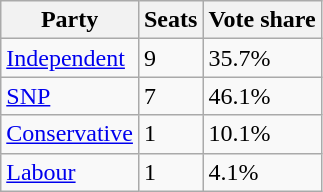<table class="wikitable">
<tr>
<th>Party</th>
<th>Seats</th>
<th>Vote share</th>
</tr>
<tr>
<td><a href='#'>Independent</a></td>
<td>9</td>
<td>35.7%</td>
</tr>
<tr>
<td><a href='#'>SNP</a></td>
<td>7</td>
<td>46.1%</td>
</tr>
<tr>
<td><a href='#'>Conservative</a></td>
<td>1</td>
<td>10.1%</td>
</tr>
<tr>
<td><a href='#'>Labour</a></td>
<td>1</td>
<td>4.1%</td>
</tr>
</table>
